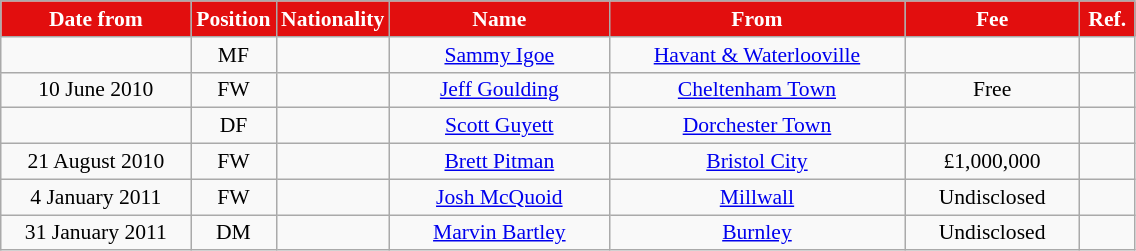<table class="wikitable" style="text-align:center; font-size:90%; ">
<tr>
<th style="background:#e20e0e; color:white; width:120px;">Date from</th>
<th style="background:#e20e0e; color:white; width:50px;">Position</th>
<th style="background:#e20e0e; color:white; width:50px;">Nationality</th>
<th style="background:#e20e0e; color:white; width:140px;">Name</th>
<th style="background:#e20e0e; color:white; width:190px;">From</th>
<th style="background:#e20e0e; color:white; width:110px;">Fee</th>
<th style="background:#e20e0e; color:white; width:30px;">Ref.</th>
</tr>
<tr>
<td></td>
<td>MF</td>
<td></td>
<td><a href='#'>Sammy Igoe</a></td>
<td><a href='#'>Havant & Waterlooville</a></td>
<td></td>
<td></td>
</tr>
<tr>
<td>10 June 2010</td>
<td>FW</td>
<td></td>
<td><a href='#'>Jeff Goulding</a></td>
<td><a href='#'>Cheltenham Town</a></td>
<td>Free</td>
<td></td>
</tr>
<tr>
<td></td>
<td>DF</td>
<td></td>
<td><a href='#'>Scott Guyett</a></td>
<td><a href='#'>Dorchester Town</a></td>
<td></td>
<td></td>
</tr>
<tr>
<td>21 August 2010</td>
<td>FW</td>
<td></td>
<td><a href='#'>Brett Pitman</a></td>
<td><a href='#'>Bristol City</a></td>
<td>£1,000,000</td>
<td></td>
</tr>
<tr>
<td>4 January 2011</td>
<td>FW</td>
<td></td>
<td><a href='#'>Josh McQuoid</a></td>
<td><a href='#'>Millwall</a></td>
<td>Undisclosed</td>
<td></td>
</tr>
<tr>
<td>31 January 2011</td>
<td>DM</td>
<td></td>
<td><a href='#'>Marvin Bartley</a></td>
<td><a href='#'>Burnley</a></td>
<td>Undisclosed</td>
<td></td>
</tr>
</table>
